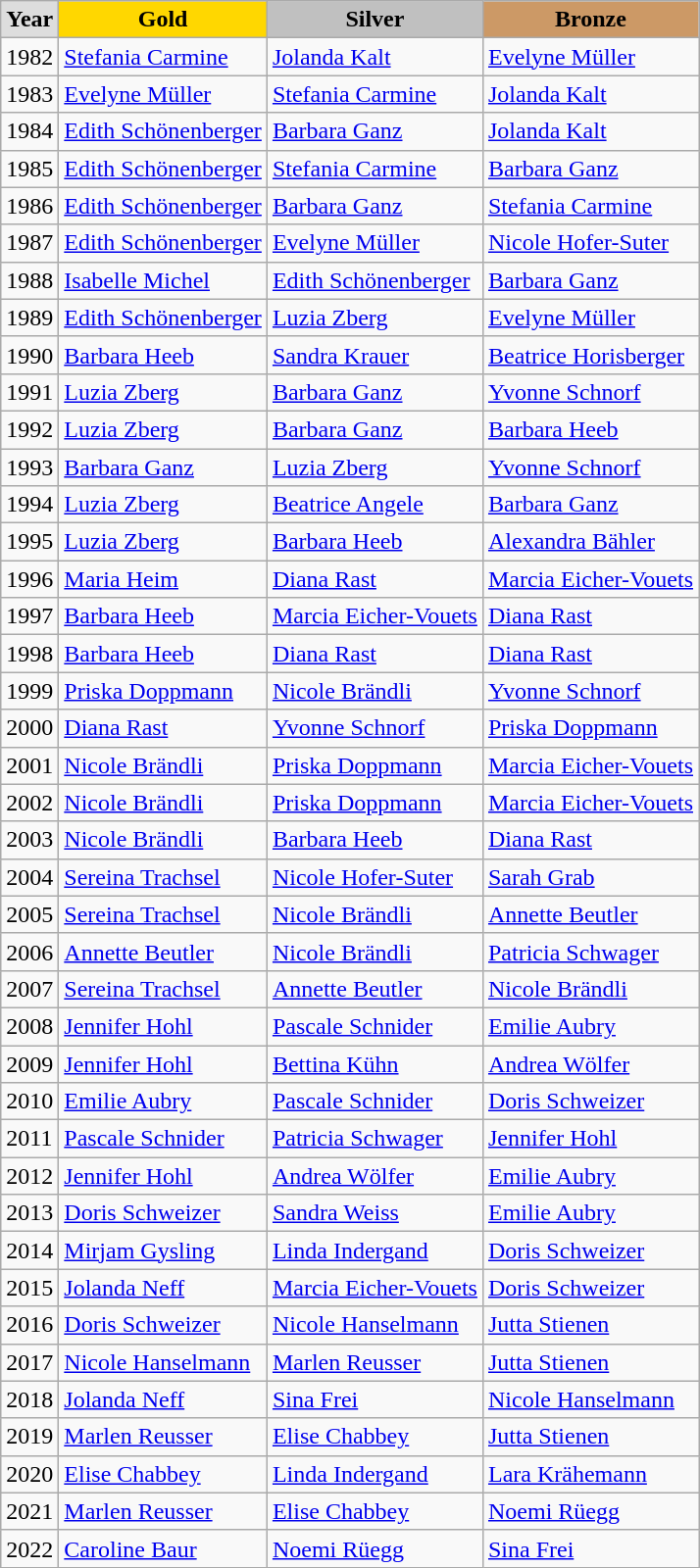<table class="wikitable" style="text-align:left;">
<tr>
<td style="background:#DDDDDD; font-weight:bold; text-align:center;">Year</td>
<td style="background:gold; font-weight:bold; text-align:center;">Gold</td>
<td style="background:silver; font-weight:bold; text-align:center;">Silver</td>
<td style="background:#cc9966; font-weight:bold; text-align:center;">Bronze</td>
</tr>
<tr>
<td>1982</td>
<td><a href='#'>Stefania Carmine</a></td>
<td><a href='#'>Jolanda Kalt</a></td>
<td><a href='#'>Evelyne Müller</a></td>
</tr>
<tr>
<td>1983</td>
<td><a href='#'>Evelyne Müller</a></td>
<td><a href='#'>Stefania Carmine</a></td>
<td><a href='#'>Jolanda Kalt</a></td>
</tr>
<tr>
<td>1984</td>
<td><a href='#'>Edith Schönenberger</a></td>
<td><a href='#'>Barbara Ganz</a></td>
<td><a href='#'>Jolanda Kalt</a></td>
</tr>
<tr>
<td>1985</td>
<td><a href='#'>Edith Schönenberger</a></td>
<td><a href='#'>Stefania Carmine</a></td>
<td><a href='#'>Barbara Ganz</a></td>
</tr>
<tr>
<td>1986</td>
<td><a href='#'>Edith Schönenberger</a></td>
<td><a href='#'>Barbara Ganz</a></td>
<td><a href='#'>Stefania Carmine</a></td>
</tr>
<tr>
<td>1987</td>
<td><a href='#'>Edith Schönenberger</a></td>
<td><a href='#'>Evelyne Müller</a></td>
<td><a href='#'>Nicole Hofer-Suter</a></td>
</tr>
<tr>
<td>1988</td>
<td><a href='#'>Isabelle Michel</a></td>
<td><a href='#'>Edith Schönenberger</a></td>
<td><a href='#'>Barbara Ganz</a></td>
</tr>
<tr>
<td>1989</td>
<td><a href='#'>Edith Schönenberger</a></td>
<td><a href='#'>Luzia Zberg</a></td>
<td><a href='#'>Evelyne Müller</a></td>
</tr>
<tr>
<td>1990</td>
<td><a href='#'>Barbara Heeb</a></td>
<td><a href='#'>Sandra Krauer</a></td>
<td><a href='#'>Beatrice Horisberger</a></td>
</tr>
<tr>
<td>1991</td>
<td><a href='#'>Luzia Zberg</a></td>
<td><a href='#'>Barbara Ganz</a></td>
<td><a href='#'>Yvonne Schnorf</a></td>
</tr>
<tr>
<td>1992</td>
<td><a href='#'>Luzia Zberg</a></td>
<td><a href='#'>Barbara Ganz</a></td>
<td><a href='#'>Barbara Heeb</a></td>
</tr>
<tr>
<td>1993</td>
<td><a href='#'>Barbara Ganz</a></td>
<td><a href='#'>Luzia Zberg</a></td>
<td><a href='#'>Yvonne Schnorf</a></td>
</tr>
<tr>
<td>1994</td>
<td><a href='#'>Luzia Zberg</a></td>
<td><a href='#'>Beatrice Angele</a></td>
<td><a href='#'>Barbara Ganz</a></td>
</tr>
<tr>
<td>1995</td>
<td><a href='#'>Luzia Zberg</a></td>
<td><a href='#'>Barbara Heeb</a></td>
<td><a href='#'>Alexandra Bähler</a></td>
</tr>
<tr>
<td>1996</td>
<td><a href='#'>Maria Heim</a></td>
<td><a href='#'>Diana Rast</a></td>
<td><a href='#'>Marcia Eicher-Vouets</a></td>
</tr>
<tr>
<td>1997</td>
<td><a href='#'>Barbara Heeb</a></td>
<td><a href='#'>Marcia Eicher-Vouets</a></td>
<td><a href='#'>Diana Rast</a></td>
</tr>
<tr>
<td>1998</td>
<td><a href='#'>Barbara Heeb</a></td>
<td><a href='#'>Diana Rast</a></td>
<td><a href='#'>Diana Rast</a></td>
</tr>
<tr>
<td>1999</td>
<td><a href='#'>Priska Doppmann</a></td>
<td><a href='#'>Nicole Brändli</a></td>
<td><a href='#'>Yvonne Schnorf</a></td>
</tr>
<tr>
<td>2000</td>
<td><a href='#'>Diana Rast</a></td>
<td><a href='#'>Yvonne Schnorf</a></td>
<td><a href='#'>Priska Doppmann</a></td>
</tr>
<tr>
<td>2001</td>
<td><a href='#'>Nicole Brändli</a></td>
<td><a href='#'>Priska Doppmann</a></td>
<td><a href='#'>Marcia Eicher-Vouets</a></td>
</tr>
<tr>
<td>2002</td>
<td><a href='#'>Nicole Brändli</a></td>
<td><a href='#'>Priska Doppmann</a></td>
<td><a href='#'>Marcia Eicher-Vouets</a></td>
</tr>
<tr>
<td>2003</td>
<td><a href='#'>Nicole Brändli</a></td>
<td><a href='#'>Barbara Heeb</a></td>
<td><a href='#'>Diana Rast</a></td>
</tr>
<tr>
<td>2004</td>
<td><a href='#'>Sereina Trachsel</a></td>
<td><a href='#'>Nicole Hofer-Suter</a></td>
<td><a href='#'>Sarah Grab</a></td>
</tr>
<tr>
<td>2005</td>
<td><a href='#'>Sereina Trachsel</a></td>
<td><a href='#'>Nicole Brändli</a></td>
<td><a href='#'>Annette Beutler</a></td>
</tr>
<tr>
<td>2006</td>
<td><a href='#'>Annette Beutler</a></td>
<td><a href='#'>Nicole Brändli</a></td>
<td><a href='#'>Patricia Schwager</a></td>
</tr>
<tr>
<td>2007</td>
<td><a href='#'>Sereina Trachsel</a></td>
<td><a href='#'>Annette Beutler</a></td>
<td><a href='#'>Nicole Brändli</a></td>
</tr>
<tr>
<td>2008</td>
<td><a href='#'>Jennifer Hohl</a></td>
<td><a href='#'>Pascale Schnider</a></td>
<td><a href='#'>Emilie Aubry</a></td>
</tr>
<tr>
<td>2009</td>
<td><a href='#'>Jennifer Hohl</a></td>
<td><a href='#'>Bettina Kühn</a></td>
<td><a href='#'>Andrea Wölfer</a></td>
</tr>
<tr>
<td>2010</td>
<td><a href='#'>Emilie Aubry</a></td>
<td><a href='#'>Pascale Schnider</a></td>
<td><a href='#'>Doris Schweizer</a></td>
</tr>
<tr>
<td>2011</td>
<td><a href='#'>Pascale Schnider</a></td>
<td><a href='#'>Patricia Schwager</a></td>
<td><a href='#'>Jennifer Hohl</a></td>
</tr>
<tr>
<td>2012</td>
<td><a href='#'>Jennifer Hohl</a></td>
<td><a href='#'>Andrea Wölfer</a></td>
<td><a href='#'>Emilie Aubry</a></td>
</tr>
<tr>
<td>2013</td>
<td><a href='#'>Doris Schweizer</a></td>
<td><a href='#'>Sandra Weiss</a></td>
<td><a href='#'>Emilie Aubry</a></td>
</tr>
<tr>
<td>2014</td>
<td><a href='#'>Mirjam Gysling</a></td>
<td><a href='#'>Linda Indergand</a></td>
<td><a href='#'>Doris Schweizer</a></td>
</tr>
<tr>
<td>2015</td>
<td><a href='#'>Jolanda Neff</a></td>
<td><a href='#'>Marcia Eicher-Vouets</a></td>
<td><a href='#'>Doris Schweizer</a></td>
</tr>
<tr>
<td>2016</td>
<td><a href='#'>Doris Schweizer</a></td>
<td><a href='#'>Nicole Hanselmann</a></td>
<td><a href='#'>Jutta Stienen</a></td>
</tr>
<tr>
<td>2017</td>
<td><a href='#'>Nicole Hanselmann</a></td>
<td><a href='#'>Marlen Reusser</a></td>
<td><a href='#'>Jutta Stienen</a></td>
</tr>
<tr>
<td>2018</td>
<td><a href='#'>Jolanda Neff</a></td>
<td><a href='#'>Sina Frei</a></td>
<td><a href='#'>Nicole Hanselmann</a></td>
</tr>
<tr>
<td>2019</td>
<td><a href='#'>Marlen Reusser</a></td>
<td><a href='#'>Elise Chabbey</a></td>
<td><a href='#'>Jutta Stienen</a></td>
</tr>
<tr>
<td>2020</td>
<td><a href='#'>Elise Chabbey</a></td>
<td><a href='#'>Linda Indergand</a></td>
<td><a href='#'>Lara Krähemann</a></td>
</tr>
<tr>
<td>2021</td>
<td><a href='#'>Marlen Reusser</a></td>
<td><a href='#'>Elise Chabbey</a></td>
<td><a href='#'>Noemi Rüegg</a></td>
</tr>
<tr>
<td>2022</td>
<td><a href='#'>Caroline Baur</a></td>
<td><a href='#'>Noemi Rüegg</a></td>
<td><a href='#'>Sina Frei</a></td>
</tr>
</table>
